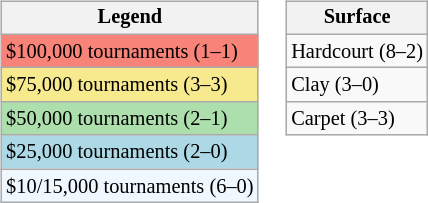<table>
<tr valign="top">
<td><br><table class="wikitable" style="font-size:85%">
<tr>
<th>Legend</th>
</tr>
<tr style="background:#f88379;">
<td>$100,000 tournaments (1–1)</td>
</tr>
<tr style="background:#f7e98e;">
<td>$75,000 tournaments (3–3)</td>
</tr>
<tr style="background:#addfad;">
<td>$50,000 tournaments (2–1)</td>
</tr>
<tr style="background:lightblue;">
<td>$25,000 tournaments (2–0)</td>
</tr>
<tr style="background:#f0f8ff;">
<td>$10/15,000 tournaments (6–0)</td>
</tr>
</table>
</td>
<td><br><table class="wikitable" style="font-size:85%">
<tr>
<th>Surface</th>
</tr>
<tr>
<td>Hardcourt (8–2)</td>
</tr>
<tr>
<td>Clay (3–0)</td>
</tr>
<tr>
<td>Carpet (3–3)</td>
</tr>
</table>
</td>
</tr>
</table>
